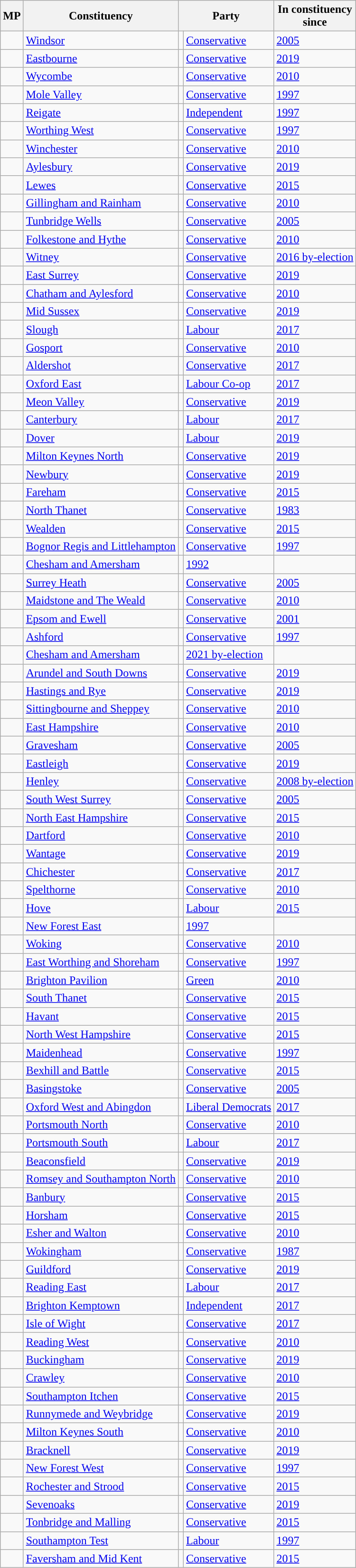<table class="wikitable sortable">
<tr>
<th>MP</th>
<th>Constituency</th>
<th colspan="2">Party</th>
<th>In constituency<br>since</th>
</tr>
<tr>
<td></td>
<td><a href='#'>Windsor</a></td>
<td style="color:inherit;background-color: "></td>
<td><a href='#'>Conservative</a></td>
<td><a href='#'>2005</a></td>
</tr>
<tr>
<td></td>
<td><a href='#'>Eastbourne</a></td>
<td style="color:inherit;background-color: "></td>
<td><a href='#'>Conservative</a></td>
<td><a href='#'>2019</a></td>
</tr>
<tr>
<td></td>
<td><a href='#'>Wycombe</a></td>
<td style="color:inherit;background-color: "></td>
<td><a href='#'>Conservative</a></td>
<td><a href='#'>2010</a></td>
</tr>
<tr>
<td></td>
<td><a href='#'>Mole Valley</a></td>
<td style="color:inherit;background-color: "></td>
<td><a href='#'>Conservative</a></td>
<td><a href='#'>1997</a></td>
</tr>
<tr>
<td></td>
<td><a href='#'>Reigate</a></td>
<td style="color:inherit;background-color: "></td>
<td><a href='#'>Independent</a></td>
<td><a href='#'>1997</a></td>
</tr>
<tr>
<td></td>
<td><a href='#'>Worthing West</a></td>
<td style="color:inherit;background-color: "></td>
<td><a href='#'>Conservative</a></td>
<td><a href='#'>1997</a></td>
</tr>
<tr>
<td></td>
<td><a href='#'>Winchester</a></td>
<td style="color:inherit;background-color: "></td>
<td><a href='#'>Conservative</a></td>
<td><a href='#'>2010</a></td>
</tr>
<tr>
<td></td>
<td><a href='#'>Aylesbury</a></td>
<td style="color:inherit;background-color: "></td>
<td><a href='#'>Conservative</a></td>
<td><a href='#'>2019</a></td>
</tr>
<tr>
<td></td>
<td><a href='#'>Lewes</a></td>
<td style="color:inherit;background-color: "></td>
<td><a href='#'>Conservative</a></td>
<td><a href='#'>2015</a></td>
</tr>
<tr>
<td></td>
<td><a href='#'>Gillingham and Rainham</a></td>
<td style="color:inherit;background-color: "></td>
<td><a href='#'>Conservative</a></td>
<td><a href='#'>2010</a></td>
</tr>
<tr>
<td></td>
<td><a href='#'>Tunbridge Wells</a></td>
<td style="color:inherit;background-color: "></td>
<td><a href='#'>Conservative</a></td>
<td><a href='#'>2005</a></td>
</tr>
<tr>
<td></td>
<td><a href='#'>Folkestone and Hythe</a></td>
<td style="color:inherit;background-color: "></td>
<td><a href='#'>Conservative</a></td>
<td><a href='#'>2010</a></td>
</tr>
<tr>
<td></td>
<td><a href='#'>Witney</a></td>
<td style="color:inherit;background-color: "></td>
<td><a href='#'>Conservative</a></td>
<td><a href='#'>2016 by-election</a></td>
</tr>
<tr>
<td></td>
<td><a href='#'>East Surrey</a></td>
<td style="color:inherit;background-color: "></td>
<td><a href='#'>Conservative</a></td>
<td><a href='#'>2019</a></td>
</tr>
<tr>
<td></td>
<td><a href='#'>Chatham and Aylesford</a></td>
<td style="color:inherit;background-color: "></td>
<td><a href='#'>Conservative</a></td>
<td><a href='#'>2010</a></td>
</tr>
<tr>
<td></td>
<td><a href='#'>Mid Sussex</a></td>
<td style="color:inherit;background-color: "></td>
<td><a href='#'>Conservative</a></td>
<td><a href='#'>2019</a></td>
</tr>
<tr>
<td></td>
<td><a href='#'>Slough</a></td>
<td style="color:inherit;background-color: "></td>
<td><a href='#'>Labour</a></td>
<td><a href='#'>2017</a></td>
</tr>
<tr>
<td></td>
<td><a href='#'>Gosport</a></td>
<td style="color:inherit;background-color: "></td>
<td><a href='#'>Conservative</a></td>
<td><a href='#'>2010</a></td>
</tr>
<tr>
<td></td>
<td><a href='#'>Aldershot</a></td>
<td style="color:inherit;background-color: "></td>
<td><a href='#'>Conservative</a></td>
<td><a href='#'>2017</a></td>
</tr>
<tr>
<td></td>
<td><a href='#'>Oxford East</a></td>
<td style="color:inherit;background-color: "></td>
<td><a href='#'>Labour Co-op</a></td>
<td><a href='#'>2017</a></td>
</tr>
<tr>
<td></td>
<td><a href='#'>Meon Valley</a></td>
<td style="color:inherit;background-color: "></td>
<td><a href='#'>Conservative</a></td>
<td><a href='#'>2019</a></td>
</tr>
<tr>
<td></td>
<td><a href='#'>Canterbury</a></td>
<td style="color:inherit;background-color: "></td>
<td><a href='#'>Labour</a></td>
<td><a href='#'>2017</a></td>
</tr>
<tr>
<td></td>
<td><a href='#'>Dover</a></td>
<td style="color:inherit;background-color: "></td>
<td><a href='#'>Labour</a></td>
<td><a href='#'>2019</a></td>
</tr>
<tr>
<td></td>
<td><a href='#'>Milton Keynes North</a></td>
<td style="color:inherit;background-color: "></td>
<td><a href='#'>Conservative</a></td>
<td><a href='#'>2019</a></td>
</tr>
<tr>
<td></td>
<td><a href='#'>Newbury</a></td>
<td style="color:inherit;background-color: "></td>
<td><a href='#'>Conservative</a></td>
<td><a href='#'>2019</a></td>
</tr>
<tr>
<td></td>
<td><a href='#'>Fareham</a></td>
<td style="color:inherit;background-color: "></td>
<td><a href='#'>Conservative</a></td>
<td><a href='#'>2015</a></td>
</tr>
<tr>
<td></td>
<td><a href='#'>North Thanet</a></td>
<td style="color:inherit;background-color: "></td>
<td><a href='#'>Conservative</a></td>
<td><a href='#'>1983</a></td>
</tr>
<tr>
<td></td>
<td><a href='#'>Wealden</a></td>
<td style="color:inherit;background-color: "></td>
<td><a href='#'>Conservative</a></td>
<td><a href='#'>2015</a></td>
</tr>
<tr>
<td></td>
<td><a href='#'>Bognor Regis and Littlehampton</a></td>
<td style="color:inherit;background-color: "></td>
<td><a href='#'>Conservative</a></td>
<td><a href='#'>1997</a></td>
</tr>
<tr>
<td><em></em></td>
<td><a href='#'>Chesham and Amersham</a></td>
<td></td>
<td><a href='#'>1992</a></td>
</tr>
<tr>
<td></td>
<td><a href='#'>Surrey Heath</a></td>
<td style="color:inherit;background-color: "></td>
<td><a href='#'>Conservative</a></td>
<td><a href='#'>2005</a></td>
</tr>
<tr>
<td></td>
<td><a href='#'>Maidstone and The Weald</a></td>
<td style="color:inherit;background-color: "></td>
<td><a href='#'>Conservative</a></td>
<td><a href='#'>2010</a></td>
</tr>
<tr>
<td></td>
<td><a href='#'>Epsom and Ewell</a></td>
<td style="color:inherit;background-color: "></td>
<td><a href='#'>Conservative</a></td>
<td><a href='#'>2001</a></td>
</tr>
<tr>
<td></td>
<td><a href='#'>Ashford</a></td>
<td style="color:inherit;background-color: "></td>
<td><a href='#'>Conservative</a></td>
<td><a href='#'>1997</a></td>
</tr>
<tr>
<td></td>
<td><a href='#'>Chesham and Amersham</a></td>
<td></td>
<td><a href='#'>2021 by-election</a></td>
</tr>
<tr>
<td></td>
<td><a href='#'>Arundel and South Downs</a></td>
<td style="color:inherit;background-color: "></td>
<td><a href='#'>Conservative</a></td>
<td><a href='#'>2019</a></td>
</tr>
<tr>
<td></td>
<td><a href='#'>Hastings and Rye</a></td>
<td style="color:inherit;background-color: "></td>
<td><a href='#'>Conservative</a></td>
<td><a href='#'>2019</a></td>
</tr>
<tr>
<td></td>
<td><a href='#'>Sittingbourne and Sheppey</a></td>
<td style="color:inherit;background-color: "></td>
<td><a href='#'>Conservative</a></td>
<td><a href='#'>2010</a></td>
</tr>
<tr>
<td></td>
<td><a href='#'>East Hampshire</a></td>
<td style="color:inherit;background-color: "></td>
<td><a href='#'>Conservative</a></td>
<td><a href='#'>2010</a></td>
</tr>
<tr>
<td></td>
<td><a href='#'>Gravesham</a></td>
<td style="color:inherit;background-color: "></td>
<td><a href='#'>Conservative</a></td>
<td><a href='#'>2005</a></td>
</tr>
<tr>
<td></td>
<td><a href='#'>Eastleigh</a></td>
<td style="color:inherit;background-color: "></td>
<td><a href='#'>Conservative</a></td>
<td><a href='#'>2019</a></td>
</tr>
<tr>
<td></td>
<td><a href='#'>Henley</a></td>
<td style="color:inherit;background-color: "></td>
<td><a href='#'>Conservative</a></td>
<td><a href='#'>2008 by-election</a></td>
</tr>
<tr>
<td></td>
<td><a href='#'>South West Surrey</a></td>
<td style="color:inherit;background-color: "></td>
<td><a href='#'>Conservative</a></td>
<td><a href='#'>2005</a></td>
</tr>
<tr>
<td></td>
<td><a href='#'>North East Hampshire</a></td>
<td style="color:inherit;background-color: "></td>
<td><a href='#'>Conservative</a></td>
<td><a href='#'>2015</a></td>
</tr>
<tr>
<td></td>
<td><a href='#'>Dartford</a></td>
<td style="color:inherit;background-color: "></td>
<td><a href='#'>Conservative</a></td>
<td><a href='#'>2010</a></td>
</tr>
<tr>
<td></td>
<td><a href='#'>Wantage</a></td>
<td style="color:inherit;background-color: "></td>
<td><a href='#'>Conservative</a></td>
<td><a href='#'>2019</a></td>
</tr>
<tr>
<td></td>
<td><a href='#'>Chichester</a></td>
<td style="color:inherit;background-color: "></td>
<td><a href='#'>Conservative</a></td>
<td><a href='#'>2017</a></td>
</tr>
<tr>
<td></td>
<td><a href='#'>Spelthorne</a></td>
<td style="color:inherit;background-color: "></td>
<td><a href='#'>Conservative</a></td>
<td><a href='#'>2010</a></td>
</tr>
<tr>
<td></td>
<td><a href='#'>Hove</a></td>
<td style="color:inherit;background-color: "></td>
<td><a href='#'>Labour</a></td>
<td><a href='#'>2015</a></td>
</tr>
<tr>
<td></td>
<td><a href='#'>New Forest East</a></td>
<td></td>
<td><a href='#'>1997</a></td>
</tr>
<tr>
<td></td>
<td><a href='#'>Woking</a></td>
<td style="color:inherit;background-color: "></td>
<td><a href='#'>Conservative</a></td>
<td><a href='#'>2010</a></td>
</tr>
<tr>
<td></td>
<td><a href='#'>East Worthing and Shoreham</a></td>
<td style="color:inherit;background-color: "></td>
<td><a href='#'>Conservative</a></td>
<td><a href='#'>1997</a></td>
</tr>
<tr>
<td></td>
<td><a href='#'>Brighton Pavilion</a></td>
<td style="color:inherit;background-color: "></td>
<td><a href='#'>Green</a></td>
<td><a href='#'>2010</a></td>
</tr>
<tr>
<td></td>
<td><a href='#'>South Thanet</a></td>
<td style="color:inherit;background-color: "></td>
<td><a href='#'>Conservative</a></td>
<td><a href='#'>2015</a></td>
</tr>
<tr>
<td></td>
<td><a href='#'>Havant</a></td>
<td style="color:inherit;background-color: "></td>
<td><a href='#'>Conservative</a></td>
<td><a href='#'>2015</a></td>
</tr>
<tr>
<td></td>
<td><a href='#'>North West Hampshire</a></td>
<td style="color:inherit;background-color: "></td>
<td><a href='#'>Conservative</a></td>
<td><a href='#'>2015</a></td>
</tr>
<tr>
<td></td>
<td><a href='#'>Maidenhead</a></td>
<td style="color:inherit;background-color: "></td>
<td><a href='#'>Conservative</a></td>
<td><a href='#'>1997</a></td>
</tr>
<tr>
<td></td>
<td><a href='#'>Bexhill and Battle</a></td>
<td style="color:inherit;background-color: "></td>
<td><a href='#'>Conservative</a></td>
<td><a href='#'>2015</a></td>
</tr>
<tr>
<td></td>
<td><a href='#'>Basingstoke</a></td>
<td style="color:inherit;background-color: "></td>
<td><a href='#'>Conservative</a></td>
<td><a href='#'>2005</a></td>
</tr>
<tr>
<td></td>
<td><a href='#'>Oxford West and Abingdon</a></td>
<td style="color:inherit;background-color: "></td>
<td><a href='#'>Liberal Democrats</a></td>
<td><a href='#'>2017</a></td>
</tr>
<tr>
<td></td>
<td><a href='#'>Portsmouth North</a></td>
<td style="color:inherit;background-color: "></td>
<td><a href='#'>Conservative</a></td>
<td><a href='#'>2010</a></td>
</tr>
<tr>
<td></td>
<td><a href='#'>Portsmouth South</a></td>
<td style="color:inherit;background-color: "></td>
<td><a href='#'>Labour</a></td>
<td><a href='#'>2017</a></td>
</tr>
<tr>
<td></td>
<td><a href='#'>Beaconsfield</a></td>
<td style="color:inherit;background-color: "></td>
<td><a href='#'>Conservative</a></td>
<td><a href='#'>2019</a></td>
</tr>
<tr>
<td></td>
<td><a href='#'>Romsey and Southampton North</a></td>
<td style="color:inherit;background-color: "></td>
<td><a href='#'>Conservative</a></td>
<td><a href='#'>2010</a></td>
</tr>
<tr>
<td></td>
<td><a href='#'>Banbury</a></td>
<td style="color:inherit;background-color: "></td>
<td><a href='#'>Conservative</a></td>
<td><a href='#'>2015</a></td>
</tr>
<tr>
<td></td>
<td><a href='#'>Horsham</a></td>
<td style="color:inherit;background-color: "></td>
<td><a href='#'>Conservative</a></td>
<td><a href='#'>2015</a></td>
</tr>
<tr>
<td></td>
<td><a href='#'>Esher and Walton</a></td>
<td style="color:inherit;background-color: "></td>
<td><a href='#'>Conservative</a></td>
<td><a href='#'>2010</a></td>
</tr>
<tr>
<td></td>
<td><a href='#'>Wokingham</a></td>
<td style="color:inherit;background-color: "></td>
<td><a href='#'>Conservative</a></td>
<td><a href='#'>1987</a></td>
</tr>
<tr>
<td></td>
<td><a href='#'>Guildford</a></td>
<td style="color:inherit;background-color: "></td>
<td><a href='#'>Conservative</a></td>
<td><a href='#'>2019</a></td>
</tr>
<tr>
<td></td>
<td><a href='#'>Reading East</a></td>
<td style="color:inherit;background-color: "></td>
<td><a href='#'>Labour</a></td>
<td><a href='#'>2017</a></td>
</tr>
<tr>
<td></td>
<td><a href='#'>Brighton Kemptown</a></td>
<td style="color:inherit;background-color: "></td>
<td><a href='#'>Independent</a></td>
<td><a href='#'>2017</a></td>
</tr>
<tr>
<td></td>
<td><a href='#'>Isle of Wight</a></td>
<td style="color:inherit;background-color: "></td>
<td><a href='#'>Conservative</a></td>
<td><a href='#'>2017</a></td>
</tr>
<tr>
<td></td>
<td><a href='#'>Reading West</a></td>
<td style="color:inherit;background-color: "></td>
<td><a href='#'>Conservative</a></td>
<td><a href='#'>2010</a></td>
</tr>
<tr>
<td></td>
<td><a href='#'>Buckingham</a></td>
<td style="color:inherit;background-color: "></td>
<td><a href='#'>Conservative</a></td>
<td><a href='#'>2019</a></td>
</tr>
<tr>
<td></td>
<td><a href='#'>Crawley</a></td>
<td style="color:inherit;background-color: "></td>
<td><a href='#'>Conservative</a></td>
<td><a href='#'>2010</a></td>
</tr>
<tr>
<td></td>
<td><a href='#'>Southampton Itchen</a></td>
<td style="color:inherit;background-color: "></td>
<td><a href='#'>Conservative</a></td>
<td><a href='#'>2015</a></td>
</tr>
<tr>
<td></td>
<td><a href='#'>Runnymede and Weybridge</a></td>
<td style="color:inherit;background-color: "></td>
<td><a href='#'>Conservative</a></td>
<td><a href='#'>2019</a></td>
</tr>
<tr>
<td></td>
<td><a href='#'>Milton Keynes South</a></td>
<td style="color:inherit;background-color: "></td>
<td><a href='#'>Conservative</a></td>
<td><a href='#'>2010</a></td>
</tr>
<tr>
<td></td>
<td><a href='#'>Bracknell</a></td>
<td style="color:inherit;background-color: "></td>
<td><a href='#'>Conservative</a></td>
<td><a href='#'>2019</a></td>
</tr>
<tr>
<td></td>
<td><a href='#'>New Forest West</a></td>
<td style="color:inherit;background-color: "></td>
<td><a href='#'>Conservative</a></td>
<td><a href='#'>1997</a></td>
</tr>
<tr>
<td></td>
<td><a href='#'>Rochester and Strood</a></td>
<td style="color:inherit;background-color: "></td>
<td><a href='#'>Conservative</a></td>
<td><a href='#'>2015</a></td>
</tr>
<tr>
<td></td>
<td><a href='#'>Sevenoaks</a></td>
<td style="color:inherit;background-color: "></td>
<td><a href='#'>Conservative</a></td>
<td><a href='#'>2019</a></td>
</tr>
<tr>
<td></td>
<td><a href='#'>Tonbridge and Malling</a></td>
<td style="color:inherit;background-color: "></td>
<td><a href='#'>Conservative</a></td>
<td><a href='#'>2015</a></td>
</tr>
<tr>
<td></td>
<td><a href='#'>Southampton Test</a></td>
<td style="color:inherit;background-color: "></td>
<td><a href='#'>Labour</a></td>
<td><a href='#'>1997</a></td>
</tr>
<tr>
<td></td>
<td><a href='#'>Faversham and Mid Kent</a></td>
<td style="color:inherit;background-color: "></td>
<td><a href='#'>Conservative</a></td>
<td><a href='#'>2015</a></td>
</tr>
</table>
